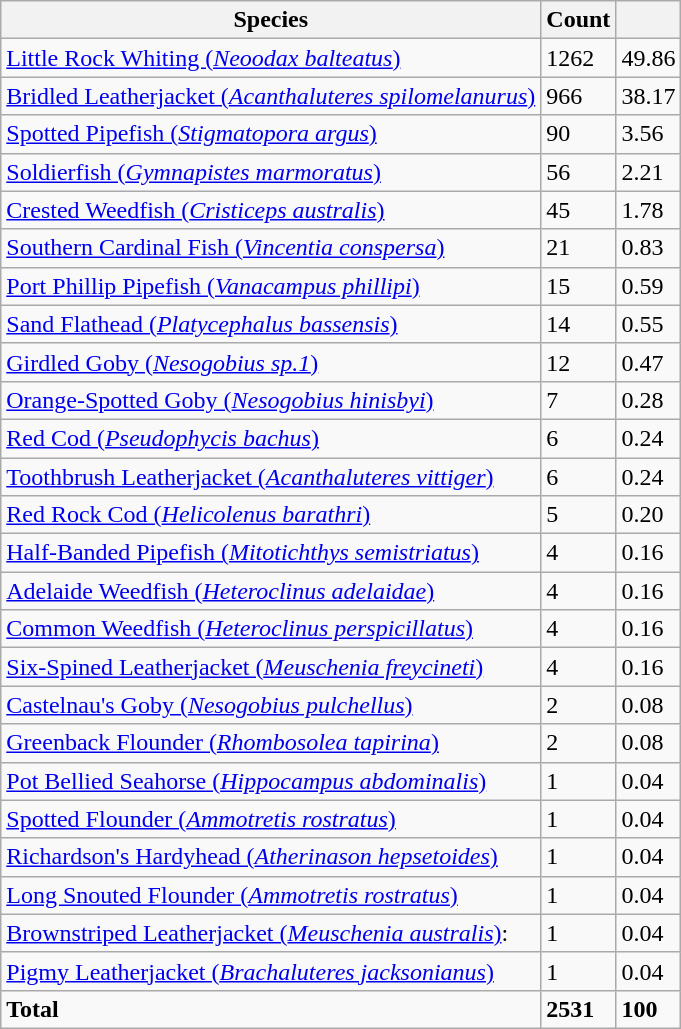<table class="wikitable sortable mw-collapsible mw-collapsed">
<tr>
<th>Species</th>
<th>Count</th>
<th></th>
</tr>
<tr>
<td><a href='#'>Little Rock Whiting (<em>Neoodax balteatus</em>)</a></td>
<td>1262</td>
<td>49.86</td>
</tr>
<tr>
<td><a href='#'>Bridled Leatherjacket (<em>Acanthaluteres spilomelanurus</em>)</a></td>
<td>966</td>
<td>38.17</td>
</tr>
<tr>
<td><a href='#'>Spotted Pipefish (<em>Stigmatopora argus</em>)</a></td>
<td>90</td>
<td>3.56</td>
</tr>
<tr>
<td><a href='#'>Soldierfish (<em>Gymnapistes marmoratus</em>)</a></td>
<td>56</td>
<td>2.21</td>
</tr>
<tr>
<td><a href='#'>Crested Weedfish (<em>Cristiceps australis</em>)</a></td>
<td>45</td>
<td>1.78</td>
</tr>
<tr>
<td><a href='#'>Southern Cardinal Fish (<em>Vincentia conspersa</em>)</a></td>
<td>21</td>
<td>0.83</td>
</tr>
<tr>
<td><a href='#'>Port Phillip Pipefish (<em>Vanacampus phillipi</em>)</a></td>
<td>15</td>
<td>0.59</td>
</tr>
<tr>
<td><a href='#'>Sand Flathead (<em>Platycephalus bassensis</em>)</a></td>
<td>14</td>
<td>0.55</td>
</tr>
<tr>
<td><a href='#'>Girdled Goby (<em>Nesogobius</em> <em>sp.1</em>)</a></td>
<td>12</td>
<td>0.47</td>
</tr>
<tr>
<td><a href='#'>Orange-Spotted Goby (<em>Nesogobius hinisbyi</em>)</a></td>
<td>7</td>
<td>0.28</td>
</tr>
<tr>
<td><a href='#'>Red Cod (<em>Pseudophycis bachus</em>)</a></td>
<td>6</td>
<td>0.24</td>
</tr>
<tr>
<td><a href='#'>Toothbrush Leatherjacket (<em>Acanthaluteres vittiger</em>)</a></td>
<td>6</td>
<td>0.24</td>
</tr>
<tr>
<td><a href='#'>Red Rock Cod (<em>Helicolenus barathri</em>)</a></td>
<td>5</td>
<td>0.20</td>
</tr>
<tr>
<td><a href='#'>Half-Banded Pipefish (<em>Mitotichthys semistriatus</em>)</a></td>
<td>4</td>
<td>0.16</td>
</tr>
<tr>
<td><a href='#'>Adelaide Weedfish (<em>Heteroclinus adelaidae</em>)</a></td>
<td>4</td>
<td>0.16</td>
</tr>
<tr>
<td><a href='#'>Common Weedfish (<em>Heteroclinus perspicillatus</em>)</a></td>
<td>4</td>
<td>0.16</td>
</tr>
<tr>
<td><a href='#'>Six-Spined Leatherjacket (<em>Meuschenia freycineti</em>)</a></td>
<td>4</td>
<td>0.16</td>
</tr>
<tr>
<td><a href='#'>Castelnau's Goby (<em>Nesogobius pulchellus</em>)</a></td>
<td>2</td>
<td>0.08</td>
</tr>
<tr>
<td><a href='#'>Greenback Flounder (<em>Rhombosolea tapirina</em>)</a></td>
<td>2</td>
<td>0.08</td>
</tr>
<tr>
<td><a href='#'>Pot Bellied Seahorse (<em>Hippocampus abdominalis</em>)</a></td>
<td>1</td>
<td>0.04</td>
</tr>
<tr>
<td><a href='#'>Spotted Flounder (<em>Ammotretis rostratus</em>)</a></td>
<td>1</td>
<td>0.04</td>
</tr>
<tr>
<td><a href='#'>Richardson's Hardyhead (<em>Atherinason hepsetoides</em>)</a></td>
<td>1</td>
<td>0.04</td>
</tr>
<tr>
<td><a href='#'>Long Snouted Flounder (<em>Ammotretis rostratus</em>)</a></td>
<td>1</td>
<td>0.04</td>
</tr>
<tr>
<td><a href='#'>Brownstriped Leatherjacket (<em>Meuschenia australis</em>)</a>:</td>
<td>1</td>
<td>0.04</td>
</tr>
<tr>
<td><a href='#'>Pigmy Leatherjacket (<em>Brachaluteres jacksonianus</em>)</a></td>
<td>1</td>
<td>0.04</td>
</tr>
<tr>
<td><strong>Total</strong></td>
<td><strong>2531</strong></td>
<td><strong>100</strong></td>
</tr>
</table>
